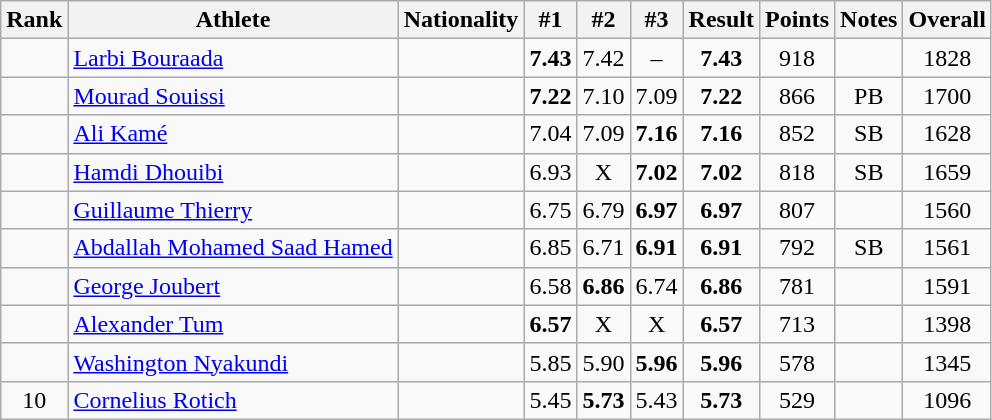<table class="wikitable sortable" style="text-align:center">
<tr>
<th>Rank</th>
<th>Athlete</th>
<th>Nationality</th>
<th>#1</th>
<th>#2</th>
<th>#3</th>
<th>Result</th>
<th>Points</th>
<th>Notes</th>
<th>Overall</th>
</tr>
<tr>
<td></td>
<td align=left><a href='#'>Larbi Bouraada</a></td>
<td align=left></td>
<td><strong>7.43</strong></td>
<td>7.42</td>
<td>–</td>
<td><strong>7.43</strong></td>
<td>918</td>
<td></td>
<td>1828</td>
</tr>
<tr>
<td></td>
<td align=left><a href='#'>Mourad Souissi</a></td>
<td align=left></td>
<td><strong>7.22</strong></td>
<td>7.10</td>
<td>7.09</td>
<td><strong>7.22</strong></td>
<td>866</td>
<td>PB</td>
<td>1700</td>
</tr>
<tr>
<td></td>
<td align=left><a href='#'>Ali Kamé</a></td>
<td align=left></td>
<td>7.04</td>
<td>7.09</td>
<td><strong>7.16</strong></td>
<td><strong>7.16</strong></td>
<td>852</td>
<td>SB</td>
<td>1628</td>
</tr>
<tr>
<td></td>
<td align=left><a href='#'>Hamdi Dhouibi</a></td>
<td align=left></td>
<td>6.93</td>
<td>X</td>
<td><strong>7.02</strong></td>
<td><strong>7.02</strong></td>
<td>818</td>
<td>SB</td>
<td>1659</td>
</tr>
<tr>
<td></td>
<td align=left><a href='#'>Guillaume Thierry</a></td>
<td align=left></td>
<td>6.75</td>
<td>6.79</td>
<td><strong>6.97</strong></td>
<td><strong>6.97</strong></td>
<td>807</td>
<td></td>
<td>1560</td>
</tr>
<tr>
<td></td>
<td align=left><a href='#'>Abdallah Mohamed Saad Hamed</a></td>
<td align=left></td>
<td>6.85</td>
<td>6.71</td>
<td><strong>6.91</strong></td>
<td><strong>6.91</strong></td>
<td>792</td>
<td>SB</td>
<td>1561</td>
</tr>
<tr>
<td></td>
<td align=left><a href='#'>George Joubert</a></td>
<td align=left></td>
<td>6.58</td>
<td><strong>6.86</strong></td>
<td>6.74</td>
<td><strong>6.86</strong></td>
<td>781</td>
<td></td>
<td>1591</td>
</tr>
<tr>
<td></td>
<td align=left><a href='#'>Alexander Tum</a></td>
<td align=left></td>
<td><strong>6.57</strong></td>
<td>X</td>
<td>X</td>
<td><strong>6.57</strong></td>
<td>713</td>
<td></td>
<td>1398</td>
</tr>
<tr>
<td></td>
<td align=left><a href='#'>Washington Nyakundi</a></td>
<td align=left></td>
<td>5.85</td>
<td>5.90</td>
<td><strong>5.96</strong></td>
<td><strong>5.96</strong></td>
<td>578</td>
<td></td>
<td>1345</td>
</tr>
<tr>
<td>10</td>
<td align=left><a href='#'>Cornelius Rotich</a></td>
<td align=left></td>
<td>5.45</td>
<td><strong>5.73</strong></td>
<td>5.43</td>
<td><strong>5.73</strong></td>
<td>529</td>
<td></td>
<td>1096</td>
</tr>
</table>
